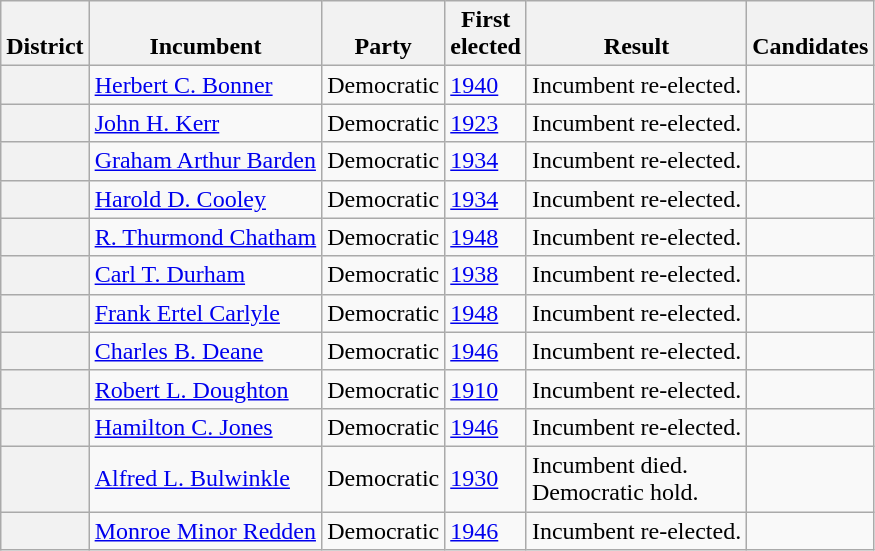<table class=wikitable>
<tr valign=bottom>
<th>District</th>
<th>Incumbent</th>
<th>Party</th>
<th>First<br>elected</th>
<th>Result</th>
<th>Candidates</th>
</tr>
<tr>
<th></th>
<td><a href='#'>Herbert C. Bonner</a></td>
<td>Democratic</td>
<td><a href='#'>1940</a></td>
<td>Incumbent re-elected.</td>
<td nowrap></td>
</tr>
<tr>
<th></th>
<td><a href='#'>John H. Kerr</a></td>
<td>Democratic</td>
<td><a href='#'>1923</a></td>
<td>Incumbent re-elected.</td>
<td nowrap></td>
</tr>
<tr>
<th></th>
<td><a href='#'>Graham Arthur Barden</a></td>
<td>Democratic</td>
<td><a href='#'>1934</a></td>
<td>Incumbent re-elected.</td>
<td nowrap></td>
</tr>
<tr>
<th></th>
<td><a href='#'>Harold D. Cooley</a></td>
<td>Democratic</td>
<td><a href='#'>1934</a></td>
<td>Incumbent re-elected.</td>
<td nowrap></td>
</tr>
<tr>
<th></th>
<td><a href='#'>R. Thurmond Chatham</a></td>
<td>Democratic</td>
<td><a href='#'>1948</a></td>
<td>Incumbent re-elected.</td>
<td nowrap></td>
</tr>
<tr>
<th></th>
<td><a href='#'>Carl T. Durham</a></td>
<td>Democratic</td>
<td><a href='#'>1938</a></td>
<td>Incumbent re-elected.</td>
<td nowrap></td>
</tr>
<tr>
<th></th>
<td><a href='#'>Frank Ertel Carlyle</a></td>
<td>Democratic</td>
<td><a href='#'>1948</a></td>
<td>Incumbent re-elected.</td>
<td nowrap></td>
</tr>
<tr>
<th></th>
<td><a href='#'>Charles B. Deane</a></td>
<td>Democratic</td>
<td><a href='#'>1946</a></td>
<td>Incumbent re-elected.</td>
<td nowrap></td>
</tr>
<tr>
<th></th>
<td><a href='#'>Robert L. Doughton</a></td>
<td>Democratic</td>
<td><a href='#'>1910</a></td>
<td>Incumbent re-elected.</td>
<td nowrap></td>
</tr>
<tr>
<th></th>
<td><a href='#'>Hamilton C. Jones</a></td>
<td>Democratic</td>
<td><a href='#'>1946</a></td>
<td>Incumbent re-elected.</td>
<td nowrap></td>
</tr>
<tr>
<th></th>
<td><a href='#'>Alfred L. Bulwinkle</a></td>
<td>Democratic</td>
<td><a href='#'>1930</a></td>
<td>Incumbent died.<br> Democratic hold.</td>
<td nowrap></td>
</tr>
<tr>
<th></th>
<td><a href='#'>Monroe Minor Redden</a></td>
<td>Democratic</td>
<td><a href='#'>1946</a></td>
<td>Incumbent re-elected.</td>
<td nowrap></td>
</tr>
</table>
